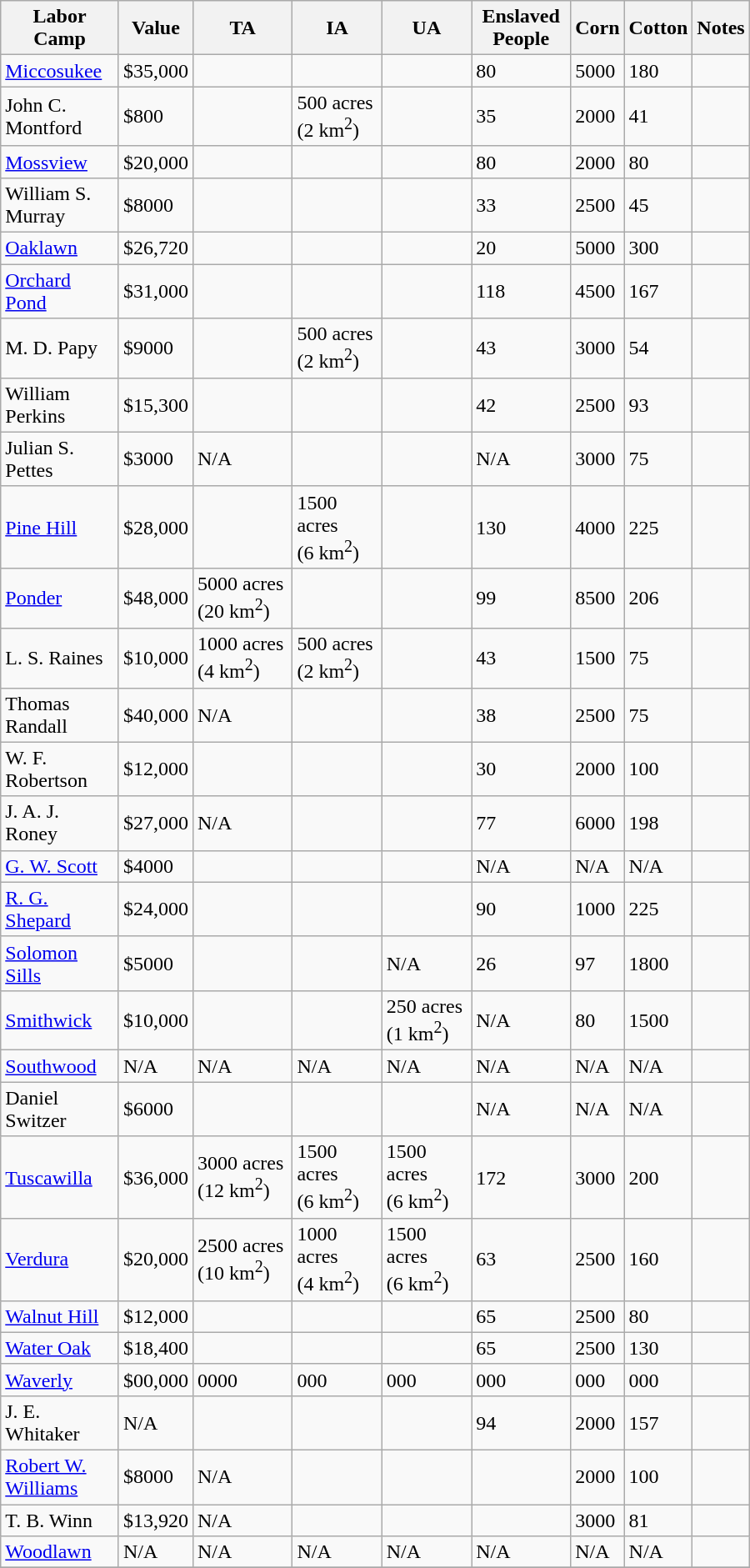<table class="wikitable sortable" style="width:600px">
<tr>
<th>Labor Camp</th>
<th>Value</th>
<th>TA</th>
<th>IA</th>
<th>UA</th>
<th>Enslaved People</th>
<th>Corn</th>
<th>Cotton</th>
<th>Notes</th>
</tr>
<tr>
<td><a href='#'>Miccosukee</a></td>
<td>$35,000</td>
<td></td>
<td></td>
<td></td>
<td>80</td>
<td>5000</td>
<td>180</td>
<td></td>
</tr>
<tr>
<td>John C. Montford</td>
<td>$800</td>
<td></td>
<td>500 acres (2 km<sup>2</sup>)</td>
<td></td>
<td>35</td>
<td>2000</td>
<td>41</td>
<td></td>
</tr>
<tr>
<td><a href='#'>Mossview</a></td>
<td>$20,000</td>
<td></td>
<td></td>
<td></td>
<td>80</td>
<td>2000</td>
<td>80</td>
<td></td>
</tr>
<tr>
<td>William S. Murray</td>
<td>$8000</td>
<td></td>
<td></td>
<td></td>
<td>33</td>
<td>2500</td>
<td>45</td>
<td></td>
</tr>
<tr>
<td><a href='#'>Oaklawn</a></td>
<td>$26,720</td>
<td></td>
<td></td>
<td></td>
<td>20</td>
<td>5000</td>
<td>300</td>
<td></td>
</tr>
<tr>
<td><a href='#'>Orchard Pond</a></td>
<td>$31,000</td>
<td></td>
<td></td>
<td></td>
<td>118</td>
<td>4500</td>
<td>167</td>
<td></td>
</tr>
<tr>
<td>M. D. Papy</td>
<td>$9000</td>
<td></td>
<td>500 acres (2 km<sup>2</sup>)</td>
<td></td>
<td>43</td>
<td>3000</td>
<td>54</td>
<td></td>
</tr>
<tr>
<td>William Perkins</td>
<td>$15,300</td>
<td></td>
<td></td>
<td></td>
<td>42</td>
<td>2500</td>
<td>93</td>
<td></td>
</tr>
<tr>
<td>Julian S. Pettes</td>
<td>$3000</td>
<td>N/A</td>
<td></td>
<td></td>
<td>N/A</td>
<td>3000</td>
<td>75</td>
<td></td>
</tr>
<tr>
<td><a href='#'>Pine Hill</a></td>
<td>$28,000</td>
<td></td>
<td>1500 acres (6 km<sup>2</sup>)</td>
<td></td>
<td>130</td>
<td>4000</td>
<td>225</td>
<td></td>
</tr>
<tr>
<td><a href='#'>Ponder</a></td>
<td>$48,000</td>
<td>5000 acres (20 km<sup>2</sup>)</td>
<td></td>
<td></td>
<td>99</td>
<td>8500</td>
<td>206</td>
<td></td>
</tr>
<tr>
<td>L. S. Raines</td>
<td>$10,000</td>
<td>1000 acres (4 km<sup>2</sup>)</td>
<td>500 acres (2 km<sup>2</sup>)</td>
<td></td>
<td>43</td>
<td>1500</td>
<td>75</td>
<td></td>
</tr>
<tr>
<td>Thomas Randall</td>
<td>$40,000</td>
<td>N/A</td>
<td></td>
<td></td>
<td>38</td>
<td>2500</td>
<td>75</td>
<td></td>
</tr>
<tr>
<td>W. F. Robertson</td>
<td>$12,000</td>
<td></td>
<td></td>
<td></td>
<td>30</td>
<td>2000</td>
<td>100</td>
<td></td>
</tr>
<tr>
<td>J. A. J. Roney</td>
<td>$27,000</td>
<td>N/A</td>
<td></td>
<td></td>
<td>77</td>
<td>6000</td>
<td>198</td>
<td></td>
</tr>
<tr>
<td><a href='#'>G. W. Scott</a></td>
<td>$4000</td>
<td></td>
<td></td>
<td></td>
<td>N/A</td>
<td>N/A</td>
<td>N/A</td>
<td></td>
</tr>
<tr>
<td><a href='#'>R. G. Shepard</a></td>
<td>$24,000</td>
<td></td>
<td></td>
<td></td>
<td>90</td>
<td>1000</td>
<td>225</td>
<td></td>
</tr>
<tr>
<td><a href='#'>Solomon Sills</a></td>
<td>$5000</td>
<td></td>
<td></td>
<td>N/A</td>
<td>26</td>
<td>97</td>
<td>1800</td>
<td></td>
</tr>
<tr>
<td><a href='#'>Smithwick</a></td>
<td>$10,000</td>
<td></td>
<td></td>
<td>250 acres (1 km<sup>2</sup>)</td>
<td>N/A</td>
<td>80</td>
<td>1500</td>
<td></td>
</tr>
<tr>
<td><a href='#'>Southwood</a></td>
<td>N/A</td>
<td>N/A</td>
<td>N/A</td>
<td>N/A</td>
<td>N/A</td>
<td>N/A</td>
<td>N/A</td>
<td></td>
</tr>
<tr>
<td>Daniel Switzer</td>
<td>$6000</td>
<td></td>
<td></td>
<td></td>
<td>N/A</td>
<td>N/A</td>
<td>N/A</td>
<td></td>
</tr>
<tr>
<td><a href='#'>Tuscawilla</a></td>
<td>$36,000</td>
<td>3000 acres (12 km<sup>2</sup>)</td>
<td>1500 acres (6 km<sup>2</sup>)</td>
<td>1500 acres (6 km<sup>2</sup>)</td>
<td>172</td>
<td>3000</td>
<td>200</td>
<td></td>
</tr>
<tr>
<td><a href='#'>Verdura</a></td>
<td>$20,000</td>
<td>2500 acres (10 km<sup>2</sup>)</td>
<td>1000 acres (4 km<sup>2</sup>)</td>
<td>1500 acres (6 km<sup>2</sup>)</td>
<td>63</td>
<td>2500</td>
<td>160</td>
<td></td>
</tr>
<tr>
<td><a href='#'>Walnut Hill</a></td>
<td>$12,000</td>
<td></td>
<td></td>
<td></td>
<td>65</td>
<td>2500</td>
<td>80</td>
<td></td>
</tr>
<tr>
<td><a href='#'>Water Oak</a></td>
<td>$18,400</td>
<td></td>
<td></td>
<td></td>
<td>65</td>
<td>2500</td>
<td>130</td>
<td></td>
</tr>
<tr>
<td><a href='#'>Waverly</a></td>
<td>$00,000</td>
<td>0000</td>
<td>000</td>
<td>000</td>
<td>000</td>
<td>000</td>
<td>000</td>
<td></td>
</tr>
<tr>
<td>J. E. Whitaker</td>
<td>N/A</td>
<td></td>
<td></td>
<td></td>
<td>94</td>
<td>2000</td>
<td>157</td>
<td></td>
</tr>
<tr>
<td><a href='#'>Robert W. Williams</a></td>
<td>$8000</td>
<td>N/A</td>
<td></td>
<td></td>
<td></td>
<td>2000</td>
<td>100</td>
<td></td>
</tr>
<tr>
<td>T. B. Winn</td>
<td>$13,920</td>
<td>N/A</td>
<td></td>
<td></td>
<td></td>
<td>3000</td>
<td>81</td>
<td></td>
</tr>
<tr>
<td><a href='#'>Woodlawn</a></td>
<td>N/A</td>
<td>N/A</td>
<td>N/A</td>
<td>N/A</td>
<td>N/A</td>
<td>N/A</td>
<td>N/A</td>
<td></td>
</tr>
<tr>
</tr>
</table>
